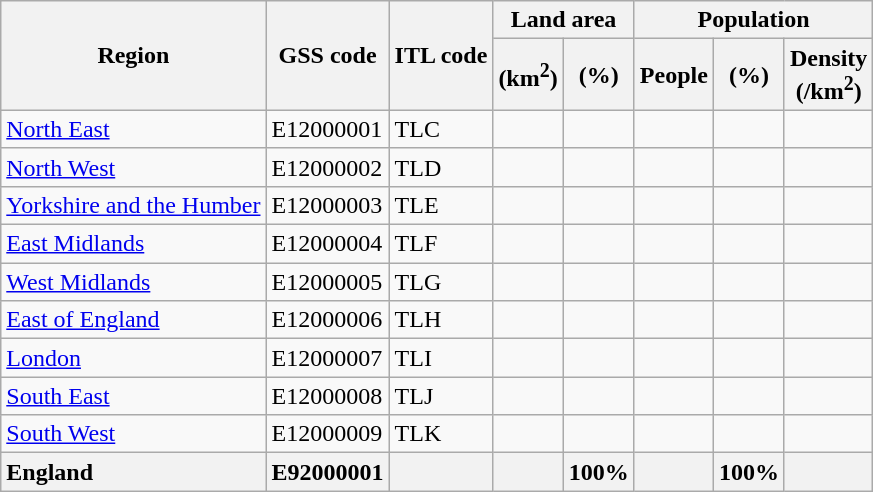<table class="wikitable sortable" style="text-align:right;">
<tr>
<th Rowspan=2>Region</th>
<th Rowspan=2>GSS code</th>
<th Rowspan=2>ITL code</th>
<th Colspan=2>Land area</th>
<th Colspan=3>Population</th>
</tr>
<tr>
<th>(km<sup>2</sup>)</th>
<th>(%)</th>
<th>People</th>
<th>(%)</th>
<th>Density<br>(/km<sup>2</sup>)</th>
</tr>
<tr>
<td style="text-align:left;"><a href='#'>North East</a></td>
<td style="text-align:left;">E12000001</td>
<td style="text-align:left;">TLC</td>
<td></td>
<td></td>
<td></td>
<td></td>
<td></td>
</tr>
<tr>
<td style="text-align:left;"><a href='#'>North West</a></td>
<td style="text-align:left;">E12000002</td>
<td style="text-align:left;">TLD</td>
<td></td>
<td></td>
<td></td>
<td></td>
<td></td>
</tr>
<tr>
<td style="text-align:left;"><a href='#'>Yorkshire and the Humber</a></td>
<td style="text-align:left;">E12000003</td>
<td style="text-align:left;">TLE</td>
<td></td>
<td></td>
<td></td>
<td></td>
<td></td>
</tr>
<tr>
<td style="text-align:left;"><a href='#'>East Midlands</a></td>
<td style="text-align:left;">E12000004</td>
<td style="text-align:left;">TLF</td>
<td></td>
<td></td>
<td></td>
<td></td>
<td></td>
</tr>
<tr>
<td style="text-align:left;"><a href='#'>West Midlands</a></td>
<td style="text-align:left;">E12000005</td>
<td style="text-align:left;">TLG</td>
<td></td>
<td></td>
<td></td>
<td></td>
<td></td>
</tr>
<tr>
<td style="text-align:left;"><a href='#'>East of England</a></td>
<td style="text-align:left;">E12000006</td>
<td style="text-align:left;">TLH</td>
<td></td>
<td></td>
<td></td>
<td></td>
<td></td>
</tr>
<tr>
<td style="text-align:left;"><a href='#'>London</a></td>
<td style="text-align:left;">E12000007</td>
<td style="text-align:left;">TLI</td>
<td></td>
<td></td>
<td></td>
<td></td>
<td></td>
</tr>
<tr>
<td style="text-align:left;"><a href='#'>South East</a></td>
<td style="text-align:left;">E12000008</td>
<td style="text-align:left;">TLJ</td>
<td></td>
<td></td>
<td></td>
<td></td>
<td></td>
</tr>
<tr>
<td style="text-align:left;"><a href='#'>South West</a></td>
<td style="text-align:left;">E12000009</td>
<td style="text-align:left;">TLK</td>
<td></td>
<td></td>
<td></td>
<td></td>
<td></td>
</tr>
<tr>
<th style="text-align:left;">England</th>
<th style="text-align:left;">E92000001</th>
<th style="text-align:left;"></th>
<th style="text-align:right;"></th>
<th style="text-align:right;">100%</th>
<th style="text-align:right;"></th>
<th style="text-align:right;">100%</th>
<th style="text-align:right;"></th>
</tr>
</table>
